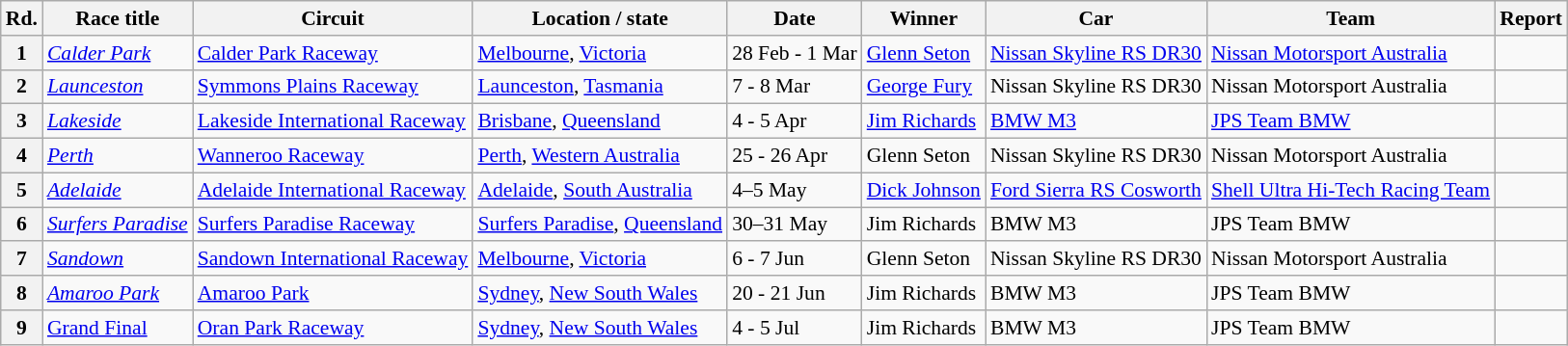<table class="wikitable" style="font-size: 90%">
<tr>
<th>Rd.</th>
<th>Race title</th>
<th>Circuit</th>
<th>Location / state</th>
<th>Date</th>
<th>Winner</th>
<th>Car</th>
<th>Team</th>
<th>Report</th>
</tr>
<tr>
<th>1</th>
<td><em><a href='#'>Calder Park</a></em></td>
<td><a href='#'>Calder Park Raceway</a></td>
<td><a href='#'>Melbourne</a>, <a href='#'>Victoria</a></td>
<td>28 Feb - 1 Mar</td>
<td> <a href='#'>Glenn Seton</a></td>
<td><a href='#'>Nissan Skyline RS DR30</a></td>
<td><a href='#'>Nissan Motorsport Australia</a></td>
<td></td>
</tr>
<tr>
<th>2</th>
<td><em><a href='#'>Launceston</a></em></td>
<td><a href='#'>Symmons Plains Raceway</a></td>
<td><a href='#'>Launceston</a>, <a href='#'>Tasmania</a></td>
<td>7 - 8 Mar</td>
<td> <a href='#'>George Fury</a></td>
<td>Nissan Skyline RS DR30</td>
<td>Nissan Motorsport Australia</td>
<td></td>
</tr>
<tr>
<th>3</th>
<td><em><a href='#'>Lakeside</a></em></td>
<td><a href='#'>Lakeside International Raceway</a></td>
<td><a href='#'>Brisbane</a>, <a href='#'>Queensland</a></td>
<td>4 - 5 Apr</td>
<td> <a href='#'>Jim Richards</a></td>
<td><a href='#'>BMW M3</a></td>
<td><a href='#'>JPS Team BMW</a></td>
<td></td>
</tr>
<tr>
<th>4</th>
<td><em><a href='#'>Perth</a></em></td>
<td><a href='#'>Wanneroo Raceway</a></td>
<td><a href='#'>Perth</a>, <a href='#'>Western Australia</a></td>
<td>25 - 26 Apr</td>
<td> Glenn Seton</td>
<td>Nissan Skyline RS DR30</td>
<td>Nissan Motorsport Australia</td>
<td></td>
</tr>
<tr>
<th>5</th>
<td><em><a href='#'>Adelaide</a></em></td>
<td><a href='#'>Adelaide International Raceway</a></td>
<td><a href='#'>Adelaide</a>, <a href='#'>South Australia</a></td>
<td>4–5 May</td>
<td> <a href='#'>Dick Johnson</a></td>
<td><a href='#'>Ford Sierra RS Cosworth</a></td>
<td><a href='#'>Shell Ultra Hi-Tech Racing Team</a></td>
<td></td>
</tr>
<tr>
<th>6</th>
<td><em><a href='#'>Surfers Paradise</a></em></td>
<td><a href='#'>Surfers Paradise Raceway</a></td>
<td><a href='#'>Surfers Paradise</a>, <a href='#'>Queensland</a></td>
<td>30–31 May</td>
<td> Jim Richards</td>
<td>BMW M3</td>
<td>JPS Team BMW</td>
<td></td>
</tr>
<tr>
<th>7</th>
<td><em><a href='#'>Sandown</a></em></td>
<td><a href='#'>Sandown International Raceway</a></td>
<td><a href='#'>Melbourne</a>, <a href='#'>Victoria</a></td>
<td>6 - 7 Jun</td>
<td> Glenn Seton</td>
<td>Nissan Skyline RS DR30</td>
<td>Nissan Motorsport Australia</td>
<td></td>
</tr>
<tr>
<th>8</th>
<td><em><a href='#'>Amaroo Park</a></em></td>
<td><a href='#'>Amaroo Park</a></td>
<td><a href='#'>Sydney</a>, <a href='#'>New South Wales</a></td>
<td>20 - 21 Jun</td>
<td> Jim Richards</td>
<td>BMW M3</td>
<td>JPS Team BMW</td>
<td></td>
</tr>
<tr>
<th>9</th>
<td><a href='#'>Grand Final</a></td>
<td><a href='#'>Oran Park Raceway</a></td>
<td><a href='#'>Sydney</a>, <a href='#'>New South Wales</a></td>
<td>4 - 5 Jul</td>
<td> Jim Richards</td>
<td>BMW M3</td>
<td>JPS Team BMW</td>
<td></td>
</tr>
</table>
